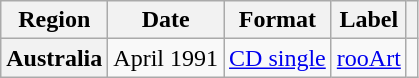<table class="wikitable plainrowheaders">
<tr>
<th scope="col">Region</th>
<th scope="col">Date</th>
<th scope="col">Format</th>
<th scope="col">Label</th>
<th scope="col"></th>
</tr>
<tr>
<th scope="row">Australia</th>
<td>April 1991</td>
<td><a href='#'>CD single</a></td>
<td><a href='#'>rooArt</a></td>
<td></td>
</tr>
</table>
